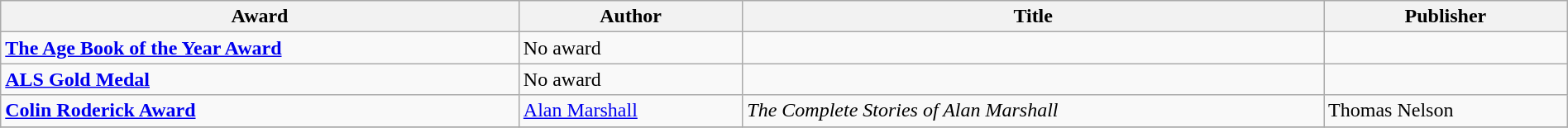<table class="wikitable" width=100%>
<tr>
<th>Award</th>
<th>Author</th>
<th>Title</th>
<th>Publisher</th>
</tr>
<tr>
<td><strong><a href='#'>The Age Book of the Year Award</a></strong></td>
<td>No award</td>
<td></td>
<td></td>
</tr>
<tr>
<td><strong><a href='#'>ALS Gold Medal</a></strong></td>
<td>No award</td>
<td></td>
<td></td>
</tr>
<tr>
<td><strong><a href='#'>Colin Roderick Award</a></strong></td>
<td><a href='#'>Alan Marshall</a></td>
<td><em>The Complete Stories of Alan Marshall</em></td>
<td>Thomas Nelson</td>
</tr>
<tr>
</tr>
</table>
